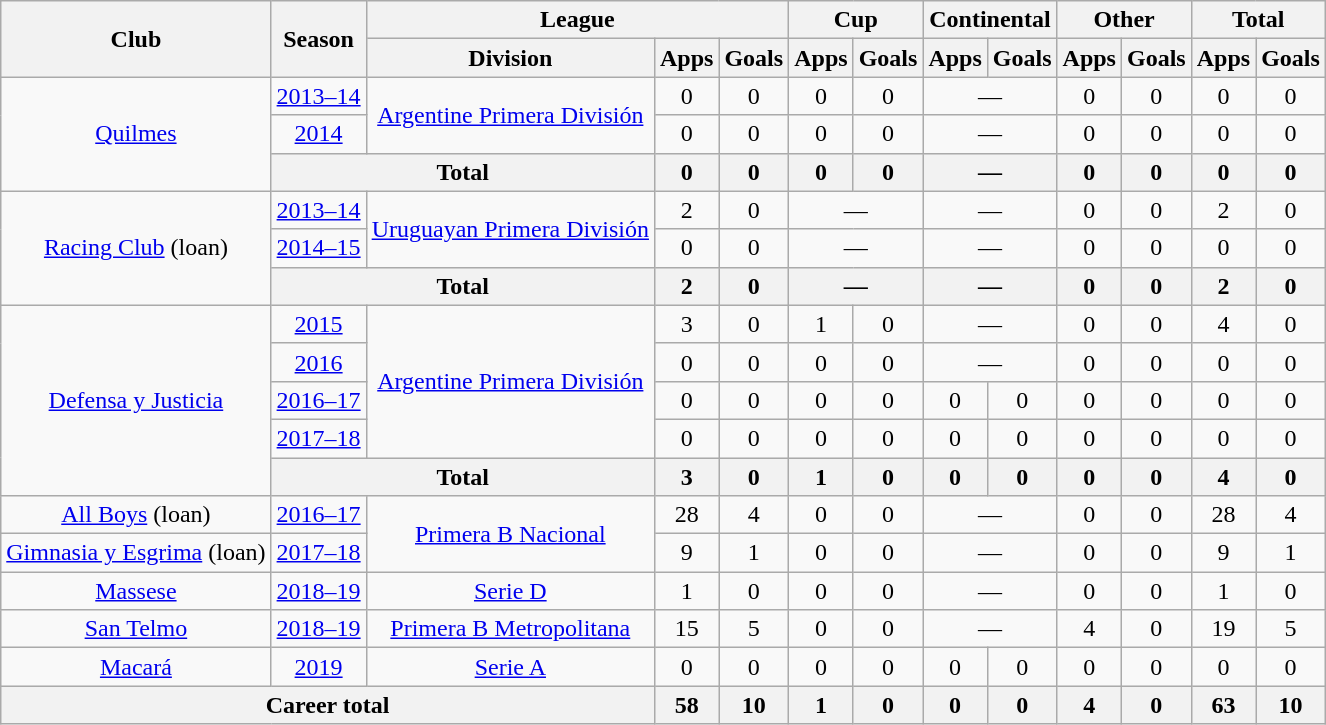<table class="wikitable" style="text-align:center">
<tr>
<th rowspan="2">Club</th>
<th rowspan="2">Season</th>
<th colspan="3">League</th>
<th colspan="2">Cup</th>
<th colspan="2">Continental</th>
<th colspan="2">Other</th>
<th colspan="2">Total</th>
</tr>
<tr>
<th>Division</th>
<th>Apps</th>
<th>Goals</th>
<th>Apps</th>
<th>Goals</th>
<th>Apps</th>
<th>Goals</th>
<th>Apps</th>
<th>Goals</th>
<th>Apps</th>
<th>Goals</th>
</tr>
<tr>
<td rowspan="3"><a href='#'>Quilmes</a></td>
<td><a href='#'>2013–14</a></td>
<td rowspan="2"><a href='#'>Argentine Primera División</a></td>
<td>0</td>
<td>0</td>
<td>0</td>
<td>0</td>
<td colspan="2">—</td>
<td>0</td>
<td>0</td>
<td>0</td>
<td>0</td>
</tr>
<tr>
<td><a href='#'>2014</a></td>
<td>0</td>
<td>0</td>
<td>0</td>
<td>0</td>
<td colspan="2">—</td>
<td>0</td>
<td>0</td>
<td>0</td>
<td>0</td>
</tr>
<tr>
<th colspan="2">Total</th>
<th>0</th>
<th>0</th>
<th>0</th>
<th>0</th>
<th colspan="2">—</th>
<th>0</th>
<th>0</th>
<th>0</th>
<th>0</th>
</tr>
<tr>
<td rowspan="3"><a href='#'>Racing Club</a> (loan)</td>
<td><a href='#'>2013–14</a></td>
<td rowspan="2"><a href='#'>Uruguayan Primera División</a></td>
<td>2</td>
<td>0</td>
<td colspan="2">—</td>
<td colspan="2">—</td>
<td>0</td>
<td>0</td>
<td>2</td>
<td>0</td>
</tr>
<tr>
<td><a href='#'>2014–15</a></td>
<td>0</td>
<td>0</td>
<td colspan="2">—</td>
<td colspan="2">—</td>
<td>0</td>
<td>0</td>
<td>0</td>
<td>0</td>
</tr>
<tr>
<th colspan="2">Total</th>
<th>2</th>
<th>0</th>
<th colspan="2">—</th>
<th colspan="2">—</th>
<th>0</th>
<th>0</th>
<th>2</th>
<th>0</th>
</tr>
<tr>
<td rowspan="5"><a href='#'>Defensa y Justicia</a></td>
<td><a href='#'>2015</a></td>
<td rowspan="4"><a href='#'>Argentine Primera División</a></td>
<td>3</td>
<td>0</td>
<td>1</td>
<td>0</td>
<td colspan="2">—</td>
<td>0</td>
<td>0</td>
<td>4</td>
<td>0</td>
</tr>
<tr>
<td><a href='#'>2016</a></td>
<td>0</td>
<td>0</td>
<td>0</td>
<td>0</td>
<td colspan="2">—</td>
<td>0</td>
<td>0</td>
<td>0</td>
<td>0</td>
</tr>
<tr>
<td><a href='#'>2016–17</a></td>
<td>0</td>
<td>0</td>
<td>0</td>
<td>0</td>
<td>0</td>
<td>0</td>
<td>0</td>
<td>0</td>
<td>0</td>
<td>0</td>
</tr>
<tr>
<td><a href='#'>2017–18</a></td>
<td>0</td>
<td>0</td>
<td>0</td>
<td>0</td>
<td>0</td>
<td>0</td>
<td>0</td>
<td>0</td>
<td>0</td>
<td>0</td>
</tr>
<tr>
<th colspan="2">Total</th>
<th>3</th>
<th>0</th>
<th>1</th>
<th>0</th>
<th>0</th>
<th>0</th>
<th>0</th>
<th>0</th>
<th>4</th>
<th>0</th>
</tr>
<tr>
<td rowspan="1"><a href='#'>All Boys</a> (loan)</td>
<td><a href='#'>2016–17</a></td>
<td rowspan="2"><a href='#'>Primera B Nacional</a></td>
<td>28</td>
<td>4</td>
<td>0</td>
<td>0</td>
<td colspan="2">—</td>
<td>0</td>
<td>0</td>
<td>28</td>
<td>4</td>
</tr>
<tr>
<td rowspan="1"><a href='#'>Gimnasia y Esgrima</a> (loan)</td>
<td><a href='#'>2017–18</a></td>
<td>9</td>
<td>1</td>
<td>0</td>
<td>0</td>
<td colspan="2">—</td>
<td>0</td>
<td>0</td>
<td>9</td>
<td>1</td>
</tr>
<tr>
<td rowspan="1"><a href='#'>Massese</a></td>
<td><a href='#'>2018–19</a></td>
<td rowspan="1"><a href='#'>Serie D</a></td>
<td>1</td>
<td>0</td>
<td>0</td>
<td>0</td>
<td colspan="2">—</td>
<td>0</td>
<td>0</td>
<td>1</td>
<td>0</td>
</tr>
<tr>
<td rowspan="1"><a href='#'>San Telmo</a></td>
<td><a href='#'>2018–19</a></td>
<td rowspan="1"><a href='#'>Primera B Metropolitana</a></td>
<td>15</td>
<td>5</td>
<td>0</td>
<td>0</td>
<td colspan="2">—</td>
<td>4</td>
<td>0</td>
<td>19</td>
<td>5</td>
</tr>
<tr>
<td rowspan="1"><a href='#'>Macará</a></td>
<td><a href='#'>2019</a></td>
<td rowspan="1"><a href='#'>Serie A</a></td>
<td>0</td>
<td>0</td>
<td>0</td>
<td>0</td>
<td>0</td>
<td>0</td>
<td>0</td>
<td>0</td>
<td>0</td>
<td>0</td>
</tr>
<tr>
<th colspan="3">Career total</th>
<th>58</th>
<th>10</th>
<th>1</th>
<th>0</th>
<th>0</th>
<th>0</th>
<th>4</th>
<th>0</th>
<th>63</th>
<th>10</th>
</tr>
</table>
